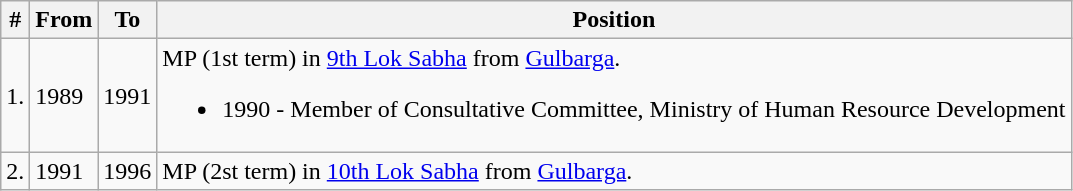<table class="wikitable">
<tr>
<th>#</th>
<th>From</th>
<th>To</th>
<th>Position</th>
</tr>
<tr>
<td>1.</td>
<td>1989</td>
<td>1991</td>
<td>MP (1st term) in <a href='#'>9th Lok Sabha</a> from <a href='#'>Gulbarga</a>.<br><ul><li>1990 - Member of Consultative Committee, Ministry of Human Resource Development</li></ul></td>
</tr>
<tr>
<td>2.</td>
<td>1991</td>
<td>1996</td>
<td>MP (2st term) in <a href='#'>10th Lok Sabha</a> from <a href='#'>Gulbarga</a>.</td>
</tr>
</table>
